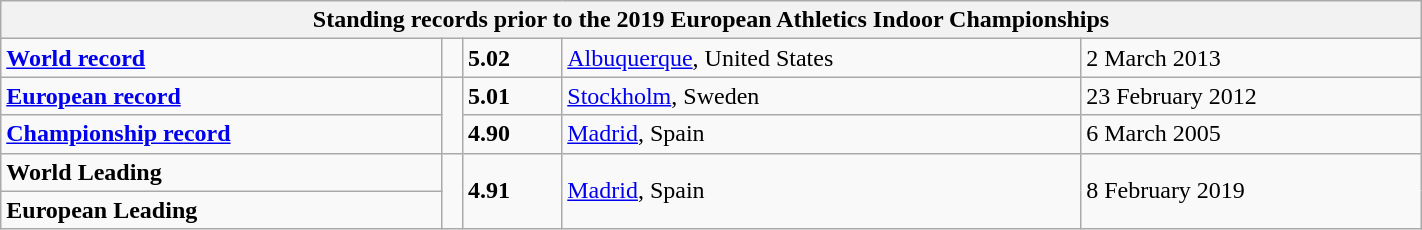<table class="wikitable" width=75%>
<tr>
<th colspan="5">Standing records prior to the 2019 European Athletics Indoor Championships</th>
</tr>
<tr>
<td><strong><a href='#'>World record</a></strong></td>
<td></td>
<td><strong>5.02</strong></td>
<td><a href='#'>Albuquerque</a>, United States</td>
<td>2 March 2013</td>
</tr>
<tr>
<td><strong><a href='#'>European record</a></strong></td>
<td rowspan=2></td>
<td><strong>5.01</strong></td>
<td><a href='#'>Stockholm</a>, Sweden</td>
<td>23 February 2012</td>
</tr>
<tr>
<td><strong><a href='#'>Championship record</a></strong></td>
<td><strong>4.90</strong></td>
<td><a href='#'>Madrid</a>, Spain</td>
<td>6 March 2005</td>
</tr>
<tr>
<td><strong>World Leading</strong></td>
<td rowspan=2></td>
<td rowspan=2><strong>4.91</strong></td>
<td rowspan=2><a href='#'>Madrid</a>, Spain</td>
<td rowspan=2>8 February 2019</td>
</tr>
<tr>
<td><strong>European Leading</strong></td>
</tr>
</table>
